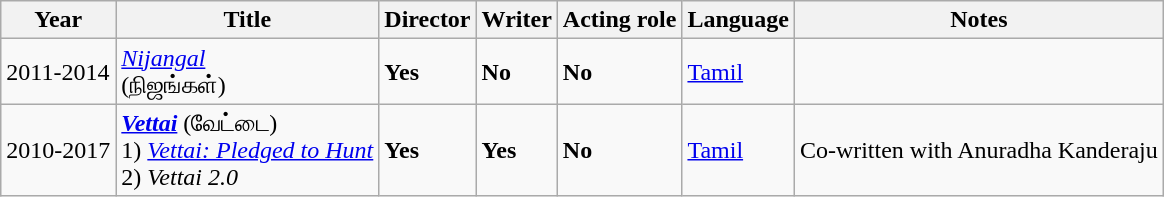<table class="wikitable sortable plainrowheaders" style="breadth:200%;">
<tr>
<th scope="col">Year</th>
<th scope="col">Title</th>
<th scope="col">Director</th>
<th scope="col">Writer</th>
<th scope="col">Acting role</th>
<th scope="col">Language</th>
<th scope="col" class="unsortable">Notes</th>
</tr>
<tr>
<td>2011-2014</td>
<td><em><a href='#'>Nijangal</a></em><br>(நிஜங்கள்)</td>
<td><strong>Yes</strong></td>
<td><strong>No</strong></td>
<td><strong>No</strong></td>
<td><a href='#'>Tamil</a></td>
<td></td>
</tr>
<tr>
<td>2010-2017</td>
<td><strong><em><a href='#'>Vettai</a></em></strong> (வேட்டை)<br>1) <em><a href='#'>Vettai: Pledged to Hunt</a></em><br>2) <em>Vettai 2.0</em></td>
<td><strong>Yes</strong></td>
<td><strong>Yes</strong></td>
<td><strong>No</strong></td>
<td><a href='#'>Tamil</a></td>
<td>Co-written with Anuradha Kanderaju</td>
</tr>
</table>
